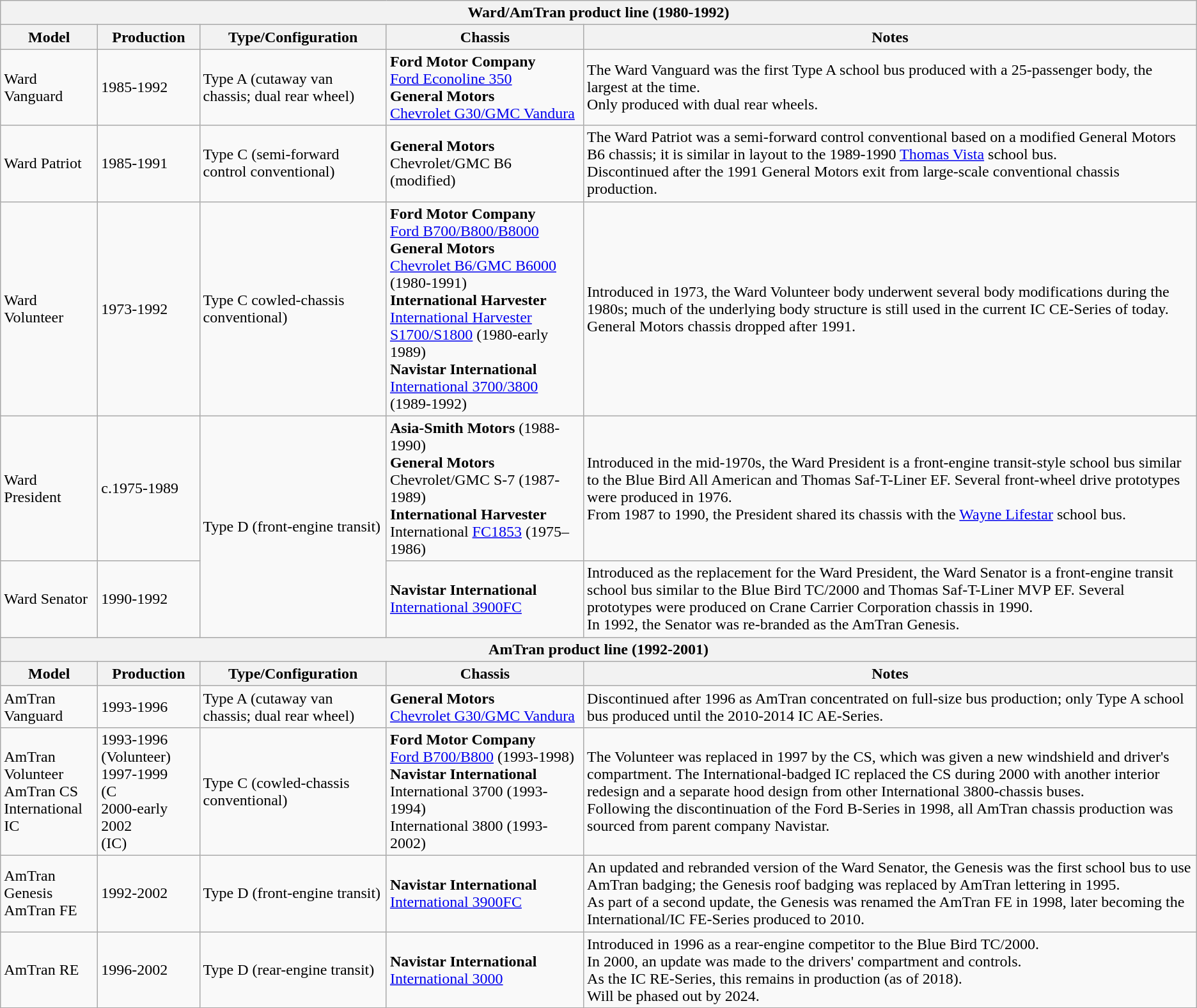<table class="wikitable">
<tr>
<th colspan="5">Ward/AmTran product line (1980-1992)</th>
</tr>
<tr>
<th>Model</th>
<th>Production</th>
<th>Type/Configuration</th>
<th>Chassis</th>
<th>Notes</th>
</tr>
<tr>
<td>Ward Vanguard</td>
<td>1985-1992</td>
<td>Type A (cutaway van chassis; dual rear wheel)</td>
<td><strong>Ford Motor Company</strong><br><a href='#'>Ford Econoline 350</a><br><strong>General Motors</strong><br><a href='#'>Chevrolet G30/GMC Vandura</a></td>
<td>The Ward Vanguard was the first Type A school bus produced with a 25-passenger body, the largest at the time.<br>Only produced with dual rear wheels.</td>
</tr>
<tr>
<td>Ward Patriot</td>
<td>1985-1991</td>
<td>Type C (semi-forward control conventional)</td>
<td><strong>General Motors</strong><br>Chevrolet/GMC B6 (modified)</td>
<td>The Ward Patriot was a semi-forward control conventional based on a modified General Motors B6 chassis; it is similar in layout to the 1989-1990 <a href='#'>Thomas Vista</a> school bus.<br>Discontinued after the 1991 General Motors exit from large-scale conventional chassis production.</td>
</tr>
<tr>
<td>Ward Volunteer</td>
<td>1973-1992</td>
<td>Type C cowled-chassis conventional)</td>
<td><strong>Ford Motor Company</strong><br><a href='#'>Ford B700/B800/B8000</a><br><strong>General Motors</strong><br><a href='#'>Chevrolet B6/GMC B6000</a> (1980-1991)<br><strong>International Harvester</strong><br><a href='#'>International Harvester S1700/S1800</a> (1980-early 1989)<br><strong>Navistar International</strong><br><a href='#'>International 3700/3800</a> (1989-1992)</td>
<td>Introduced in 1973, the Ward Volunteer body underwent several body modifications during the 1980s; much of the underlying body structure is still used in the current IC CE-Series of today.<br>General Motors chassis dropped after 1991.</td>
</tr>
<tr>
<td>Ward President</td>
<td>c.1975-1989</td>
<td rowspan="2">Type D (front-engine transit)</td>
<td><strong>Asia-Smith Motors</strong> (1988-1990)<br><strong>General Motors</strong><br>Chevrolet/GMC S-7 (1987-1989)<br><strong>International Harvester</strong><br>International <a href='#'>FC1853</a> (1975–1986)</td>
<td>Introduced in the mid-1970s, the Ward President is a front-engine transit-style school bus similar to the Blue Bird All American and Thomas Saf-T-Liner EF.  Several front-wheel drive prototypes were produced in 1976.<br>From 1987 to 1990, the President shared its chassis with the <a href='#'>Wayne Lifestar</a> school bus.</td>
</tr>
<tr>
<td>Ward Senator</td>
<td>1990-1992</td>
<td><strong>Navistar International</strong><br><a href='#'>International 3900FC</a></td>
<td>Introduced as the replacement for the Ward President, the Ward Senator is a front-engine transit school bus similar to the Blue Bird TC/2000 and Thomas Saf-T-Liner MVP EF.  Several prototypes were produced on Crane Carrier Corporation chassis in 1990.<br>In 1992, the Senator was re-branded as the AmTran Genesis.</td>
</tr>
<tr>
<th colspan="5">AmTran product line (1992-2001)</th>
</tr>
<tr>
<th>Model</th>
<th>Production</th>
<th>Type/Configuration</th>
<th>Chassis</th>
<th>Notes</th>
</tr>
<tr>
<td>AmTran Vanguard</td>
<td>1993-1996</td>
<td>Type A (cutaway van chassis; dual rear wheel)</td>
<td><strong>General Motors</strong><br><a href='#'>Chevrolet G30/GMC Vandura</a></td>
<td>Discontinued after 1996 as AmTran concentrated on full-size bus production; only Type A school bus produced until the 2010-2014 IC AE-Series.</td>
</tr>
<tr>
<td>AmTran Volunteer<br>AmTran CS<br>International IC</td>
<td>1993-1996 (Volunteer)<br>1997-1999<br>(C<br>2000-early 2002<br>(IC)</td>
<td>Type C (cowled-chassis conventional)</td>
<td><strong>Ford Motor Company</strong><br><a href='#'>Ford B700/B800</a> (1993-1998)<br><strong>Navistar International</strong><br>International 3700 (1993-1994)<br>International 3800 (1993-2002)</td>
<td>The Volunteer was replaced in 1997 by the CS, which was given a new windshield and driver's compartment.  The International-badged IC replaced the CS during 2000 with another interior redesign and a separate hood design from other International 3800-chassis buses.<br>Following the discontinuation of the Ford B-Series in 1998, all AmTran chassis production was sourced from parent company Navistar.</td>
</tr>
<tr>
<td>AmTran Genesis<br>AmTran FE</td>
<td>1992-2002</td>
<td>Type D (front-engine transit)</td>
<td><strong>Navistar International</strong><br><a href='#'>International 3900FC</a></td>
<td>An updated and rebranded version of the Ward Senator, the Genesis was the first school bus to use AmTran badging; the Genesis roof badging was replaced by AmTran lettering in 1995.<br>As part of a second update, the Genesis was renamed the AmTran FE in 1998, later becoming the International/IC FE-Series produced to 2010.</td>
</tr>
<tr>
<td>AmTran RE</td>
<td>1996-2002</td>
<td>Type D (rear-engine transit)</td>
<td><strong>Navistar International</strong><br><a href='#'>International 3000</a></td>
<td>Introduced in 1996 as a rear-engine competitor to the Blue Bird TC/2000.<br>In 2000, an update was made to the drivers' compartment and controls.<br>As the IC RE-Series, this  remains in production (as of 2018).<br>Will be phased out by 2024.</td>
</tr>
</table>
